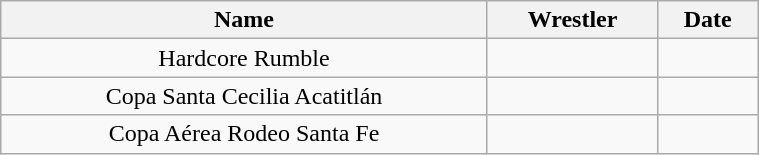<table class="wikitable sortable" width=40% style="text-align:center;">
<tr>
<th>Name</th>
<th>Wrestler</th>
<th>Date</th>
</tr>
<tr>
<td>Hardcore Rumble</td>
<td></td>
<td></td>
</tr>
<tr>
<td>Copa Santa Cecilia Acatitlán</td>
<td></td>
<td></td>
</tr>
<tr>
<td>Copa Aérea Rodeo Santa Fe</td>
<td></td>
<td></td>
</tr>
</table>
